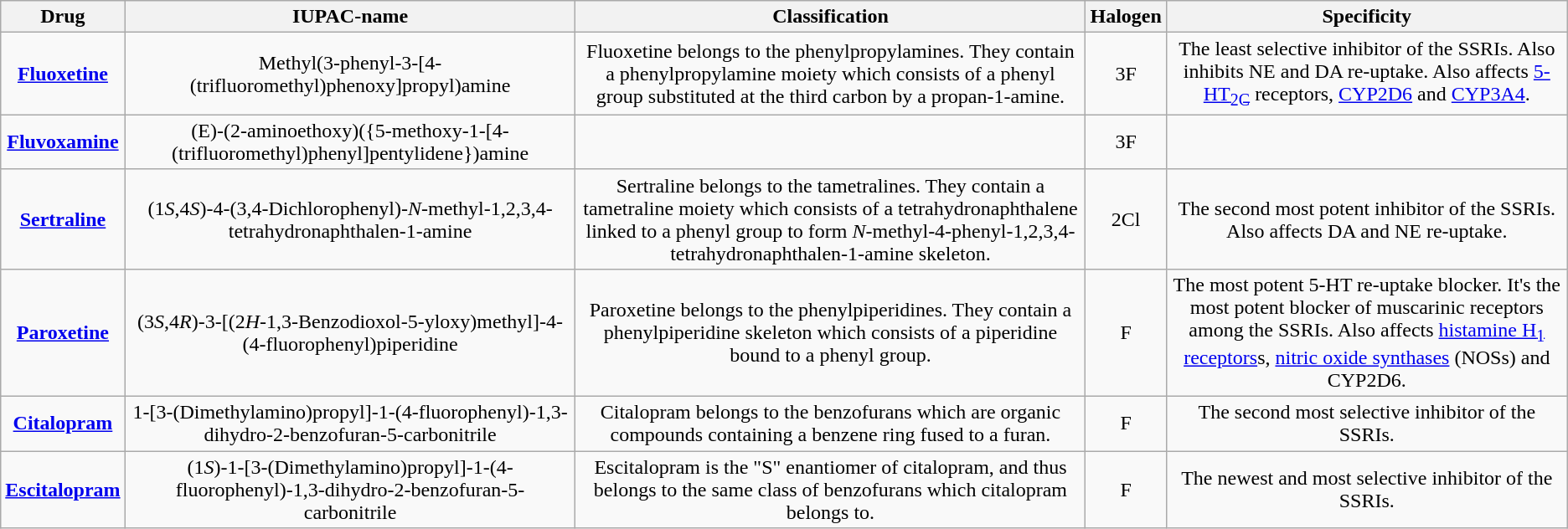<table class="wikitable">
<tr>
<th><strong>Drug</strong></th>
<th><strong>IUPAC-name</strong></th>
<th><strong>Classification</strong></th>
<th><strong>Halogen</strong></th>
<th><strong>Specificity</strong></th>
</tr>
<tr>
<td align="center"><strong><a href='#'>Fluoxetine</a></strong> </td>
<td align="center">Methyl(3-phenyl-3-[4-(trifluoromethyl)phenoxy]propyl)amine</td>
<td align="center">Fluoxetine belongs to the phenylpropylamines. They contain a phenylpropylamine moiety which consists of a phenyl group substituted at the third carbon by a propan-1-amine.</td>
<td align="center">3F</td>
<td align="center">The least selective inhibitor of the SSRIs. Also inhibits NE and DA re-uptake. Also affects <a href='#'>5-HT<sub>2C</sub></a> receptors, <a href='#'>CYP2D6</a> and <a href='#'>CYP3A4</a>.</td>
</tr>
<tr>
<td align="center"><strong><a href='#'>Fluvoxamine</a></strong> </td>
<td align="center">(E)-(2-aminoethoxy)({5-methoxy-1-[4-(trifluoromethyl)phenyl]pentylidene})amine</td>
<td align="center"></td>
<td align="center">3F</td>
<td align="center"></td>
</tr>
<tr>
<td align="center"><strong><a href='#'>Sertraline</a></strong> </td>
<td align="center">(1<em>S</em>,4<em>S</em>)-4-(3,4-Dichlorophenyl)-<em>N</em>-methyl-1,2,3,4-tetrahydronaphthalen-1-amine</td>
<td align="center">Sertraline belongs to the tametralines. They contain a tametraline moiety which consists of a tetrahydronaphthalene linked to a phenyl group to form <em>N</em>-methyl-4-phenyl-1,2,3,4-tetrahydronaphthalen-1-amine skeleton.</td>
<td align="center">2Cl</td>
<td align="center">The second most potent inhibitor of the SSRIs. Also affects DA and NE re-uptake.</td>
</tr>
<tr>
<td align="center"><strong><a href='#'>Paroxetine</a></strong> </td>
<td align="center">(3<em>S</em>,4<em>R</em>)-3-[(2<em>H</em>-1,3-Benzodioxol-5-yloxy)methyl]-4-(4-fluorophenyl)piperidine</td>
<td align="center">Paroxetine belongs to the phenylpiperidines. They contain a phenylpiperidine skeleton which consists of a piperidine bound to a phenyl group.</td>
<td align="center">F</td>
<td align="center">The most potent 5-HT re-uptake blocker. It's the most potent blocker of muscarinic receptors among the SSRIs. Also affects <a href='#'>histamine H<sub>1</sub> receptors</a>s, <a href='#'>nitric oxide synthases</a> (NOSs) and CYP2D6.</td>
</tr>
<tr>
<td align="center"><strong><a href='#'>Citalopram</a></strong> </td>
<td align="center">1-[3-(Dimethylamino)propyl]-1-(4-fluorophenyl)-1,3-dihydro-2-benzofuran-5-carbonitrile</td>
<td align="center">Citalopram belongs to the benzofurans which are organic compounds containing a benzene ring fused to a furan.</td>
<td align="center">F</td>
<td align="center">The second most selective inhibitor of the SSRIs.</td>
</tr>
<tr>
<td align="center"><strong><a href='#'>Escitalopram</a></strong> </td>
<td align="center">(1<em>S</em>)-1-[3-(Dimethylamino)propyl]-1-(4-fluorophenyl)-1,3-dihydro-2-benzofuran-5-carbonitrile</td>
<td align="center">Escitalopram is the "S" enantiomer of citalopram,  and thus belongs to the same class of benzofurans which citalopram belongs to.</td>
<td align="center">F</td>
<td align="center">The newest and most selective inhibitor of the SSRIs.</td>
</tr>
</table>
